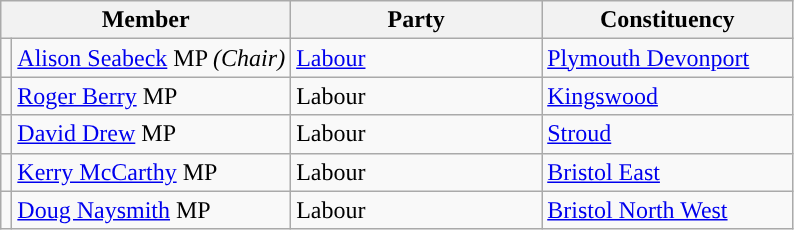<table class="wikitable">
<tr>
<th width="160px" colspan="2">Member</th>
<th width="160px" colspan="1">Party</th>
<th width="160px" colspan="2">Constituency</th>
</tr>
<tr>
<td style="color:inherit;background:"></td>
<td><a href='#'>Alison Seabeck</a> MP <em>(Chair)</em></td>
<td><a href='#'>Labour</a></td>
<td><a href='#'>Plymouth Devonport</a></td>
</tr>
<tr>
<td style="color:inherit;background:"></td>
<td><a href='#'>Roger Berry</a> MP</td>
<td>Labour</td>
<td><a href='#'>Kingswood</a></td>
</tr>
<tr>
<td style="color:inherit;background:"></td>
<td><a href='#'>David Drew</a> MP</td>
<td>Labour</td>
<td><a href='#'>Stroud</a></td>
</tr>
<tr>
<td style="color:inherit;background:"></td>
<td><a href='#'>Kerry McCarthy</a> MP</td>
<td>Labour</td>
<td><a href='#'>Bristol East</a></td>
</tr>
<tr>
<td style="color:inherit;background:"></td>
<td><a href='#'>Doug Naysmith</a> MP</td>
<td>Labour</td>
<td><a href='#'>Bristol North West</a></td>
</tr>
</table>
